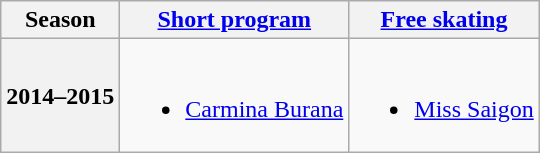<table class="wikitable" style="text-align:center">
<tr>
<th>Season</th>
<th><a href='#'>Short program</a></th>
<th><a href='#'>Free skating</a></th>
</tr>
<tr>
<th>2014–2015 <br> </th>
<td><br><ul><li><a href='#'>Carmina Burana</a> <br></li></ul></td>
<td><br><ul><li><a href='#'>Miss Saigon</a> <br></li></ul></td>
</tr>
</table>
